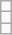<table class="wikitable">
<tr>
<td></td>
</tr>
<tr>
<td></td>
</tr>
<tr>
<td></td>
</tr>
</table>
